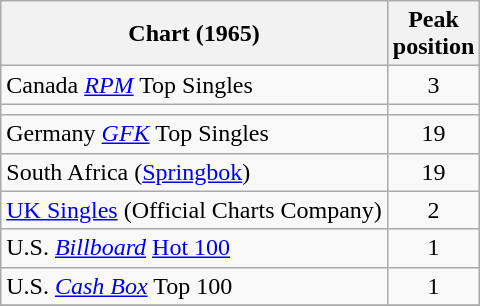<table class="wikitable sortable">
<tr>
<th>Chart (1965)</th>
<th>Peak<br>position</th>
</tr>
<tr>
<td>Canada <em><a href='#'>RPM</a></em> Top Singles</td>
<td style="text-align:center;">3</td>
</tr>
<tr>
<td></td>
</tr>
<tr>
<td>Germany <em><a href='#'>GFK</a></em> Top Singles</td>
<td style="text-align:center;">19</td>
</tr>
<tr>
<td>South Africa (<a href='#'>Springbok</a>)</td>
<td align="center">19</td>
</tr>
<tr>
<td><a href='#'>UK Singles</a> (Official Charts Company)</td>
<td style="text-align:center;">2</td>
</tr>
<tr>
<td>U.S. <em><a href='#'>Billboard</a></em> <a href='#'>Hot 100</a></td>
<td style="text-align:center;">1</td>
</tr>
<tr>
<td>U.S. <a href='#'><em>Cash Box</em></a> Top 100</td>
<td align="center">1</td>
</tr>
<tr>
</tr>
</table>
